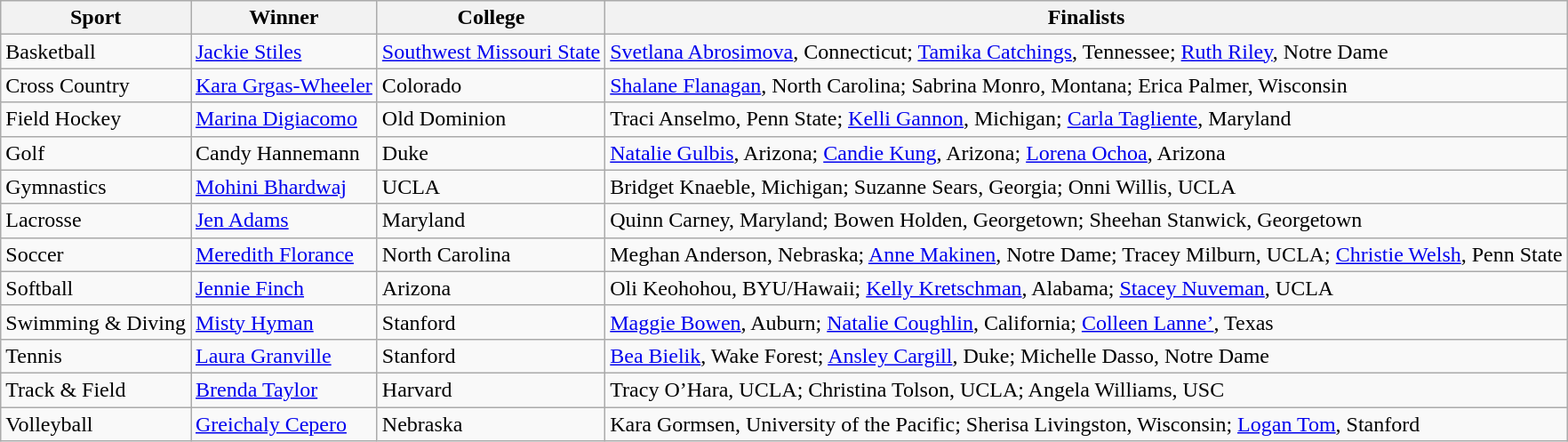<table class="wikitable">
<tr>
<th>Sport</th>
<th>Winner</th>
<th>College</th>
<th>Finalists</th>
</tr>
<tr>
<td>Basketball</td>
<td><a href='#'>Jackie Stiles</a></td>
<td><a href='#'>Southwest Missouri State</a></td>
<td><a href='#'>Svetlana Abrosimova</a>, Connecticut; <a href='#'>Tamika Catchings</a>, Tennessee; <a href='#'>Ruth Riley</a>, Notre Dame</td>
</tr>
<tr>
<td>Cross Country</td>
<td><a href='#'>Kara Grgas-Wheeler</a></td>
<td>Colorado</td>
<td><a href='#'>Shalane Flanagan</a>, North Carolina; Sabrina Monro, Montana; Erica Palmer, Wisconsin</td>
</tr>
<tr>
<td>Field Hockey</td>
<td><a href='#'>Marina Digiacomo</a></td>
<td>Old Dominion</td>
<td>Traci Anselmo, Penn State; <a href='#'>Kelli Gannon</a>, Michigan; <a href='#'>Carla Tagliente</a>, Maryland</td>
</tr>
<tr>
<td>Golf</td>
<td>Candy Hannemann</td>
<td>Duke</td>
<td><a href='#'>Natalie Gulbis</a>, Arizona; <a href='#'>Candie Kung</a>, Arizona; <a href='#'>Lorena Ochoa</a>, Arizona</td>
</tr>
<tr>
<td>Gymnastics</td>
<td><a href='#'>Mohini Bhardwaj</a></td>
<td>UCLA</td>
<td>Bridget Knaeble, Michigan; Suzanne Sears, Georgia; Onni Willis, UCLA</td>
</tr>
<tr>
<td>Lacrosse</td>
<td><a href='#'>Jen Adams</a></td>
<td>Maryland</td>
<td>Quinn Carney, Maryland; Bowen Holden, Georgetown; Sheehan Stanwick, Georgetown</td>
</tr>
<tr>
<td>Soccer</td>
<td><a href='#'>Meredith Florance</a></td>
<td>North Carolina</td>
<td>Meghan Anderson, Nebraska; <a href='#'>Anne Makinen</a>, Notre Dame; Tracey Milburn, UCLA; <a href='#'>Christie Welsh</a>, Penn State</td>
</tr>
<tr>
<td>Softball</td>
<td><a href='#'>Jennie Finch</a></td>
<td>Arizona</td>
<td>Oli Keohohou, BYU/Hawaii; <a href='#'>Kelly Kretschman</a>, Alabama; <a href='#'>Stacey Nuveman</a>, UCLA</td>
</tr>
<tr>
<td>Swimming & Diving</td>
<td><a href='#'>Misty Hyman</a></td>
<td>Stanford</td>
<td><a href='#'>Maggie Bowen</a>, Auburn; <a href='#'>Natalie Coughlin</a>, California; <a href='#'>Colleen Lanne’</a>, Texas</td>
</tr>
<tr>
<td>Tennis</td>
<td><a href='#'>Laura Granville</a></td>
<td>Stanford</td>
<td><a href='#'>Bea Bielik</a>, Wake Forest; <a href='#'>Ansley Cargill</a>, Duke; Michelle Dasso, Notre Dame</td>
</tr>
<tr>
<td>Track & Field</td>
<td><a href='#'>Brenda Taylor</a></td>
<td>Harvard</td>
<td>Tracy O’Hara, UCLA; Christina Tolson, UCLA; Angela Williams, USC</td>
</tr>
<tr>
<td>Volleyball</td>
<td><a href='#'>Greichaly Cepero</a></td>
<td>Nebraska</td>
<td>Kara Gormsen, University of the Pacific; Sherisa Livingston, Wisconsin; <a href='#'>Logan Tom</a>, Stanford</td>
</tr>
</table>
